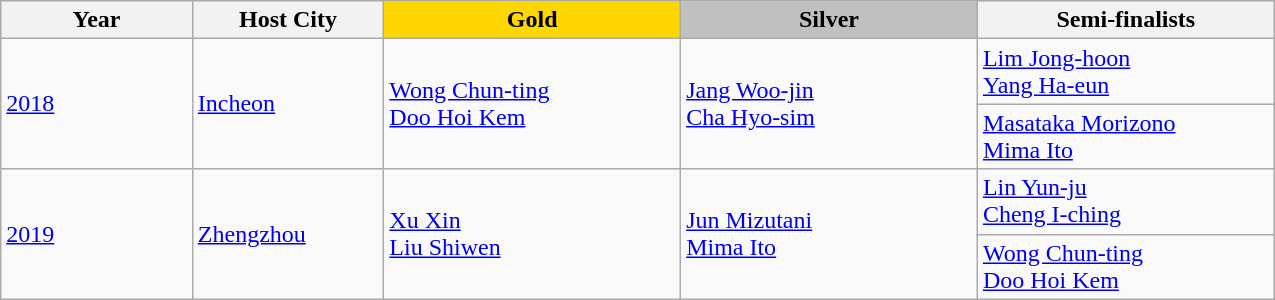<table class="wikitable" style="text-align: left; width: 850px;">
<tr>
<th width="120">Year</th>
<th width="120">Host City</th>
<th width="190" style="background-color: gold">Gold</th>
<th width="190" style="background-color: silver">Silver</th>
<th width="190">Semi-finalists</th>
</tr>
<tr>
<td rowspan=2><a href='#'>2018</a></td>
<td rowspan=2><a href='#'>Incheon</a></td>
<td rowspan=2> <a href='#'>Wong Chun-ting</a><br> <a href='#'>Doo Hoi Kem</a></td>
<td rowspan=2> <a href='#'>Jang Woo-jin</a><br> <a href='#'>Cha Hyo-sim</a></td>
<td> <a href='#'>Lim Jong-hoon</a><br> <a href='#'>Yang Ha-eun</a></td>
</tr>
<tr>
<td> <a href='#'>Masataka Morizono</a><br> <a href='#'>Mima Ito</a></td>
</tr>
<tr>
<td rowspan=2><a href='#'>2019</a></td>
<td rowspan=2><a href='#'>Zhengzhou</a></td>
<td rowspan=2> <a href='#'>Xu Xin</a><br> <a href='#'>Liu Shiwen</a></td>
<td rowspan=2> <a href='#'>Jun Mizutani</a><br> <a href='#'>Mima Ito</a></td>
<td> <a href='#'>Lin Yun-ju</a><br> <a href='#'>Cheng I-ching</a></td>
</tr>
<tr>
<td> <a href='#'>Wong Chun-ting</a><br> <a href='#'>Doo Hoi Kem</a></td>
</tr>
</table>
